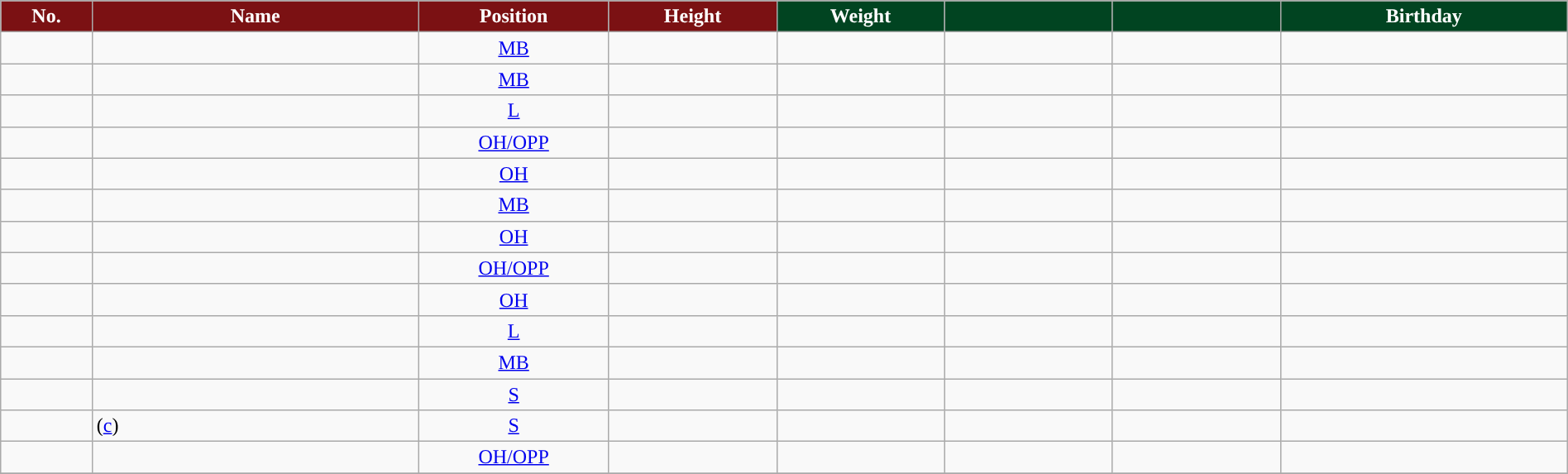<table class="wikitable sortable" style="font-size:100%; text-align:center; width:100%;">
<tr>
<th style="background:#7b1113; color:white; text-align: center">No.</th>
<th style="width:16em; background:#7b1113; color:white;">Name</th>
<th style="background:#7b1113; color:white; text-align: center">Position</th>
<th style="width:8em; background:#7b1113; color:white;">Height</th>
<th style="width:8em; background:#014421; color:white;">Weight</th>
<th style="width:8em; background:#014421; color:white;"></th>
<th style="width:8em; background:#014421; color:white;"></th>
<th style="width:14em; background:#014421; color:white;">Birthday</th>
</tr>
<tr>
<td></td>
<td align=left> </td>
<td><a href='#'>MB</a></td>
<td></td>
<td></td>
<td></td>
<td></td>
<td align=right></td>
</tr>
<tr>
<td></td>
<td align=left> </td>
<td><a href='#'>MB</a></td>
<td></td>
<td></td>
<td></td>
<td></td>
<td align=right></td>
</tr>
<tr>
<td></td>
<td align=left> </td>
<td><a href='#'>L</a></td>
<td></td>
<td></td>
<td></td>
<td></td>
<td align=right></td>
</tr>
<tr>
<td></td>
<td align=left> </td>
<td><a href='#'>OH/OPP</a></td>
<td></td>
<td></td>
<td></td>
<td></td>
<td align=right></td>
</tr>
<tr>
<td></td>
<td align=left> </td>
<td><a href='#'>OH</a></td>
<td></td>
<td></td>
<td></td>
<td></td>
<td align=right></td>
</tr>
<tr>
<td></td>
<td align=left> </td>
<td><a href='#'>MB</a></td>
<td></td>
<td></td>
<td></td>
<td></td>
<td align=right></td>
</tr>
<tr>
<td></td>
<td align=left> </td>
<td><a href='#'>OH</a></td>
<td></td>
<td></td>
<td></td>
<td></td>
<td align=right></td>
</tr>
<tr>
<td></td>
<td align=left> </td>
<td><a href='#'>OH/OPP</a></td>
<td></td>
<td></td>
<td></td>
<td></td>
<td align=right></td>
</tr>
<tr>
<td></td>
<td align=left> </td>
<td><a href='#'>OH</a></td>
<td></td>
<td></td>
<td></td>
<td></td>
<td align=right></td>
</tr>
<tr>
<td></td>
<td align=left> </td>
<td><a href='#'>L</a></td>
<td></td>
<td></td>
<td></td>
<td></td>
<td align=right></td>
</tr>
<tr>
<td></td>
<td align=left> </td>
<td><a href='#'>MB</a></td>
<td></td>
<td></td>
<td></td>
<td></td>
<td align=right></td>
</tr>
<tr>
<td></td>
<td align=left> </td>
<td><a href='#'>S</a></td>
<td></td>
<td></td>
<td></td>
<td></td>
<td align=right></td>
</tr>
<tr>
<td></td>
<td align=left>  (<a href='#'>c</a>)</td>
<td><a href='#'>S</a></td>
<td></td>
<td></td>
<td></td>
<td></td>
<td align=right></td>
</tr>
<tr>
<td></td>
<td align=left> </td>
<td><a href='#'>OH/OPP</a></td>
<td></td>
<td></td>
<td></td>
<td></td>
<td align=right></td>
</tr>
<tr>
</tr>
</table>
